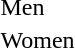<table>
<tr>
<td>Men<br></td>
<td></td>
<td></td>
<td></td>
</tr>
<tr>
<td>Women<br></td>
<td></td>
<td></td>
<td></td>
</tr>
</table>
